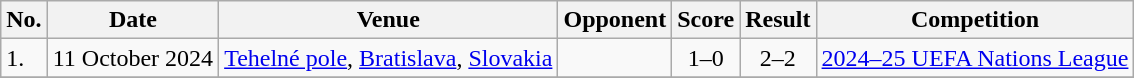<table class="wikitable">
<tr>
<th>No.</th>
<th>Date</th>
<th>Venue</th>
<th>Opponent</th>
<th>Score</th>
<th>Result</th>
<th>Competition</th>
</tr>
<tr>
<td>1.</td>
<td>11 October 2024</td>
<td><a href='#'>Tehelné pole</a>, <a href='#'>Bratislava</a>, <a href='#'>Slovakia</a></td>
<td></td>
<td align=center>1–0</td>
<td align=center>2–2</td>
<td><a href='#'>2024–25 UEFA Nations League</a></td>
</tr>
<tr>
</tr>
</table>
